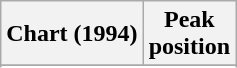<table class="wikitable sortable">
<tr>
<th>Chart (1994)</th>
<th>Peak<br>position</th>
</tr>
<tr>
</tr>
<tr>
</tr>
</table>
